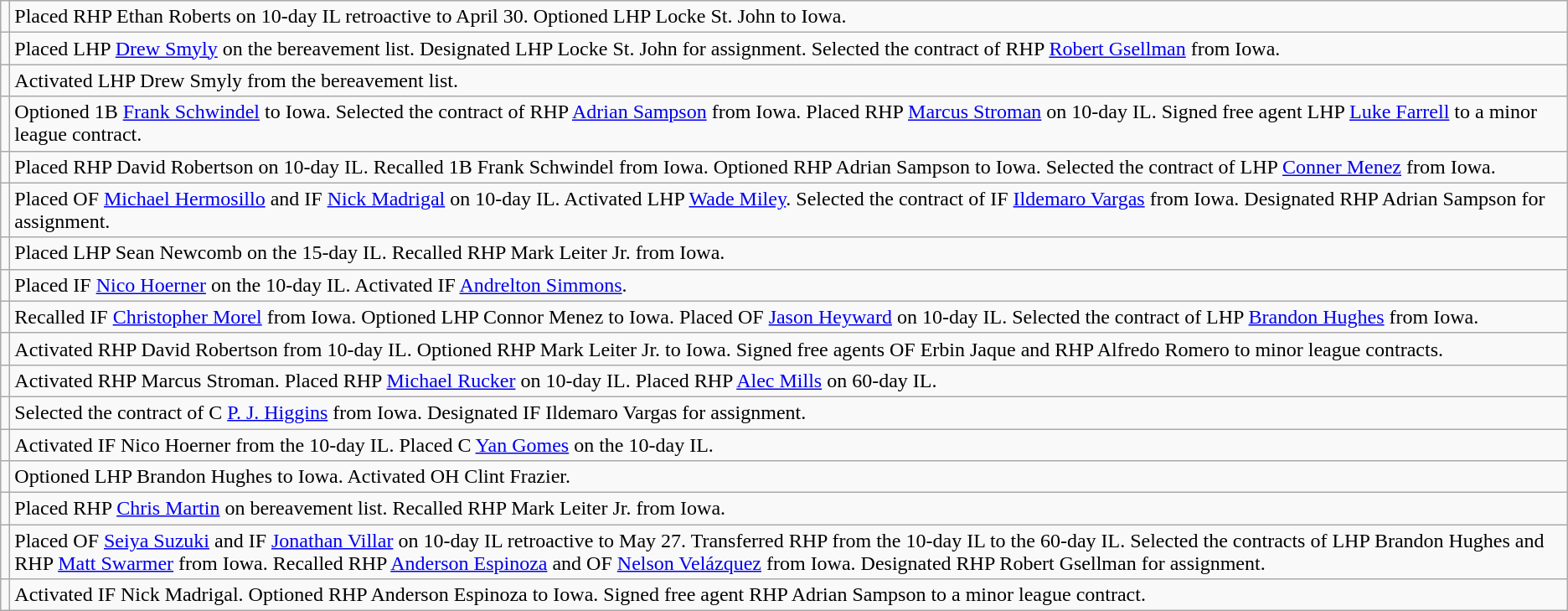<table class="wikitable">
<tr>
<td></td>
<td>Placed RHP Ethan Roberts on 10-day IL retroactive to April 30. Optioned LHP Locke St. John to Iowa.</td>
</tr>
<tr>
<td></td>
<td>Placed LHP <a href='#'>Drew Smyly</a> on the bereavement list. Designated LHP Locke St. John for assignment. Selected the contract of RHP <a href='#'>Robert Gsellman</a> from Iowa.</td>
</tr>
<tr>
<td></td>
<td>Activated LHP Drew Smyly from the bereavement list.</td>
</tr>
<tr>
<td></td>
<td>Optioned 1B <a href='#'>Frank Schwindel</a> to Iowa. Selected the contract of RHP <a href='#'>Adrian Sampson</a> from Iowa. Placed RHP <a href='#'>Marcus Stroman</a> on 10-day IL. Signed free agent LHP <a href='#'>Luke Farrell</a> to a minor league contract.</td>
</tr>
<tr>
<td></td>
<td>Placed RHP David Robertson on 10-day IL. Recalled 1B Frank Schwindel from Iowa. Optioned RHP Adrian Sampson to Iowa. Selected the contract of LHP <a href='#'>Conner Menez</a> from Iowa.</td>
</tr>
<tr>
<td></td>
<td>Placed OF <a href='#'>Michael Hermosillo</a> and IF <a href='#'>Nick Madrigal</a> on 10-day IL. Activated LHP <a href='#'>Wade Miley</a>. Selected the contract of IF <a href='#'>Ildemaro Vargas</a> from Iowa. Designated RHP Adrian Sampson for assignment.</td>
</tr>
<tr>
<td></td>
<td>Placed LHP Sean Newcomb on the 15-day IL. Recalled RHP Mark Leiter Jr. from Iowa.</td>
</tr>
<tr>
<td></td>
<td>Placed IF <a href='#'>Nico Hoerner</a> on the 10-day IL. Activated IF <a href='#'>Andrelton Simmons</a>.</td>
</tr>
<tr>
<td></td>
<td>Recalled IF <a href='#'>Christopher Morel</a> from Iowa. Optioned LHP Connor Menez to Iowa. Placed OF <a href='#'>Jason Heyward</a> on 10-day IL. Selected the contract of LHP <a href='#'>Brandon Hughes</a> from Iowa.</td>
</tr>
<tr>
<td></td>
<td>Activated RHP David Robertson from 10-day IL. Optioned RHP Mark Leiter Jr. to Iowa. Signed free agents OF Erbin Jaque and RHP Alfredo Romero to minor league contracts.</td>
</tr>
<tr>
<td></td>
<td>Activated RHP Marcus Stroman. Placed RHP <a href='#'>Michael Rucker</a> on 10-day IL.  Placed RHP <a href='#'>Alec Mills</a> on 60-day IL.</td>
</tr>
<tr>
<td></td>
<td>Selected the contract of C <a href='#'>P. J. Higgins</a> from Iowa. Designated IF Ildemaro Vargas for assignment.</td>
</tr>
<tr>
<td></td>
<td>Activated IF Nico Hoerner from the 10-day IL. Placed C <a href='#'>Yan Gomes</a> on the 10-day IL.</td>
</tr>
<tr>
<td></td>
<td>Optioned LHP Brandon Hughes to Iowa. Activated OH Clint Frazier.</td>
</tr>
<tr>
<td></td>
<td>Placed RHP <a href='#'>Chris Martin</a> on bereavement list. Recalled RHP Mark Leiter Jr. from Iowa.</td>
</tr>
<tr>
<td></td>
<td>Placed OF <a href='#'>Seiya Suzuki</a> and IF <a href='#'>Jonathan Villar</a> on 10-day IL retroactive to May 27. Transferred RHP from the 10-day IL to the 60-day IL. Selected the contracts of LHP Brandon Hughes and RHP <a href='#'>Matt Swarmer</a> from Iowa. Recalled RHP <a href='#'>Anderson Espinoza</a> and OF <a href='#'>Nelson Velázquez</a> from Iowa. Designated RHP Robert Gsellman for assignment.</td>
</tr>
<tr>
<td></td>
<td>Activated IF Nick Madrigal. Optioned RHP Anderson Espinoza to Iowa. Signed free agent RHP Adrian Sampson to a minor league contract.</td>
</tr>
</table>
